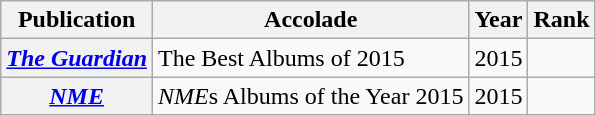<table class="wikitable plainrowheaders">
<tr>
<th>Publication</th>
<th>Accolade</th>
<th>Year</th>
<th>Rank</th>
</tr>
<tr>
<th scope="row"><em><a href='#'>The Guardian</a></em></th>
<td>The Best Albums of 2015</td>
<td>2015</td>
<td></td>
</tr>
<tr>
<th scope="row"><em><a href='#'>NME</a></em></th>
<td><em>NME</em>s Albums of the Year 2015</td>
<td>2015</td>
<td></td>
</tr>
</table>
